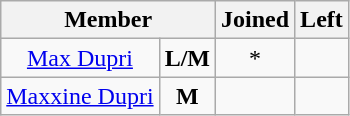<table class="wikitable sortable" style="text-align:center;">
<tr>
<th colspan="2">Member</th>
<th>Joined</th>
<th>Left</th>
</tr>
<tr>
<td><a href='#'>Max Dupri</a></td>
<td><strong>L/M</strong></td>
<td> *</td>
<td></td>
</tr>
<tr>
<td><a href='#'>Maxxine Dupri</a></td>
<td><strong>M</strong></td>
<td></td>
<td></td>
</tr>
</table>
